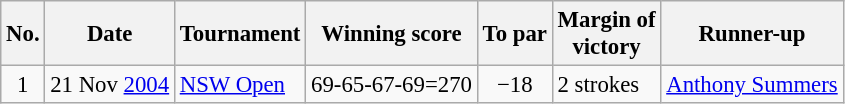<table class="wikitable" style="font-size:95%;">
<tr>
<th>No.</th>
<th>Date</th>
<th>Tournament</th>
<th>Winning score</th>
<th>To par</th>
<th>Margin of<br>victory</th>
<th>Runner-up</th>
</tr>
<tr>
<td align=center>1</td>
<td align=right>21 Nov <a href='#'>2004</a></td>
<td><a href='#'>NSW Open</a></td>
<td>69-65-67-69=270</td>
<td align=center>−18</td>
<td>2 strokes</td>
<td> <a href='#'>Anthony Summers</a></td>
</tr>
</table>
